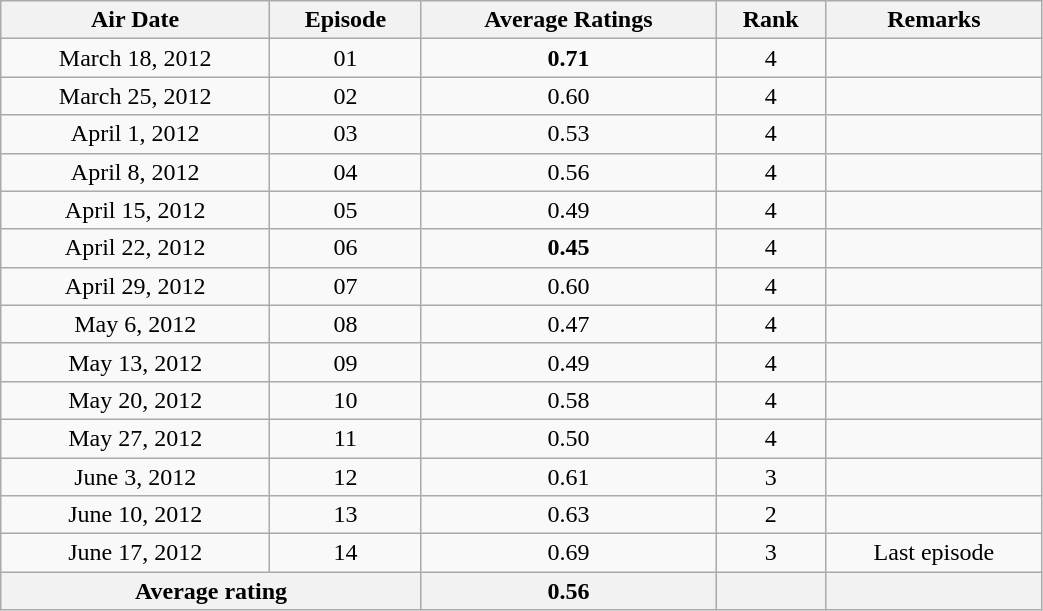<table class="wikitable" width="55%">
<tr align=center>
<th>Air Date</th>
<th>Episode</th>
<th>Average Ratings</th>
<th>Rank</th>
<th>Remarks</th>
</tr>
<tr align=center>
<td>March 18, 2012</td>
<td>01</td>
<td><span><strong>0.71</strong></span></td>
<td>4</td>
<td></td>
</tr>
<tr align=center>
<td>March 25, 2012</td>
<td>02</td>
<td>0.60</td>
<td>4</td>
<td></td>
</tr>
<tr align=center>
<td>April 1, 2012</td>
<td>03</td>
<td>0.53</td>
<td>4</td>
<td></td>
</tr>
<tr align=center>
<td>April 8, 2012</td>
<td>04</td>
<td>0.56</td>
<td>4</td>
<td></td>
</tr>
<tr align=center>
<td>April 15, 2012</td>
<td>05</td>
<td>0.49</td>
<td>4</td>
<td></td>
</tr>
<tr align=center>
<td>April 22, 2012</td>
<td>06</td>
<td><span><strong>0.45</strong></span></td>
<td>4</td>
<td></td>
</tr>
<tr align=center>
<td>April 29, 2012</td>
<td>07</td>
<td>0.60</td>
<td>4</td>
<td></td>
</tr>
<tr align=center>
<td>May 6, 2012</td>
<td>08</td>
<td>0.47</td>
<td>4</td>
<td></td>
</tr>
<tr align=center>
<td>May 13, 2012</td>
<td>09</td>
<td>0.49</td>
<td>4</td>
<td></td>
</tr>
<tr align=center>
<td>May 20, 2012</td>
<td>10</td>
<td>0.58</td>
<td>4</td>
<td></td>
</tr>
<tr align=center>
<td>May 27, 2012</td>
<td>11</td>
<td>0.50</td>
<td>4</td>
<td></td>
</tr>
<tr align=center>
<td>June 3, 2012</td>
<td>12</td>
<td>0.61</td>
<td>3</td>
<td></td>
</tr>
<tr align=center>
<td>June 10, 2012</td>
<td>13</td>
<td>0.63</td>
<td>2</td>
<td></td>
</tr>
<tr align=center>
<td>June 17, 2012</td>
<td>14</td>
<td>0.69</td>
<td>3</td>
<td>Last episode</td>
</tr>
<tr align=center>
<th colspan="2">Average rating</th>
<th>0.56</th>
<th></th>
<th></th>
</tr>
</table>
